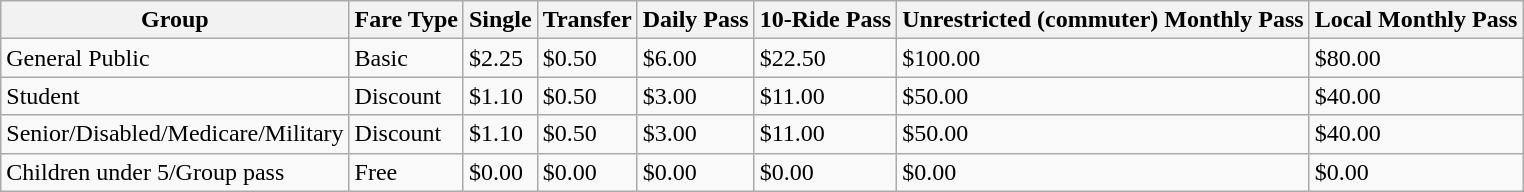<table class=wikitable>
<tr>
<th>Group</th>
<th>Fare Type</th>
<th>Single</th>
<th>Transfer</th>
<th>Daily Pass</th>
<th>10-Ride Pass</th>
<th>Unrestricted (commuter) Monthly Pass</th>
<th>Local Monthly Pass</th>
</tr>
<tr>
<td>General Public</td>
<td>Basic</td>
<td>$2.25</td>
<td>$0.50</td>
<td>$6.00</td>
<td>$22.50</td>
<td>$100.00</td>
<td>$80.00</td>
</tr>
<tr>
<td>Student</td>
<td>Discount</td>
<td>$1.10</td>
<td>$0.50</td>
<td>$3.00</td>
<td>$11.00</td>
<td>$50.00</td>
<td>$40.00</td>
</tr>
<tr>
<td>Senior/Disabled/Medicare/Military</td>
<td>Discount</td>
<td>$1.10</td>
<td>$0.50</td>
<td>$3.00</td>
<td>$11.00</td>
<td>$50.00</td>
<td>$40.00</td>
</tr>
<tr>
<td>Children under 5/Group pass</td>
<td>Free</td>
<td>$0.00</td>
<td>$0.00</td>
<td>$0.00</td>
<td>$0.00</td>
<td>$0.00</td>
<td>$0.00</td>
</tr>
</table>
